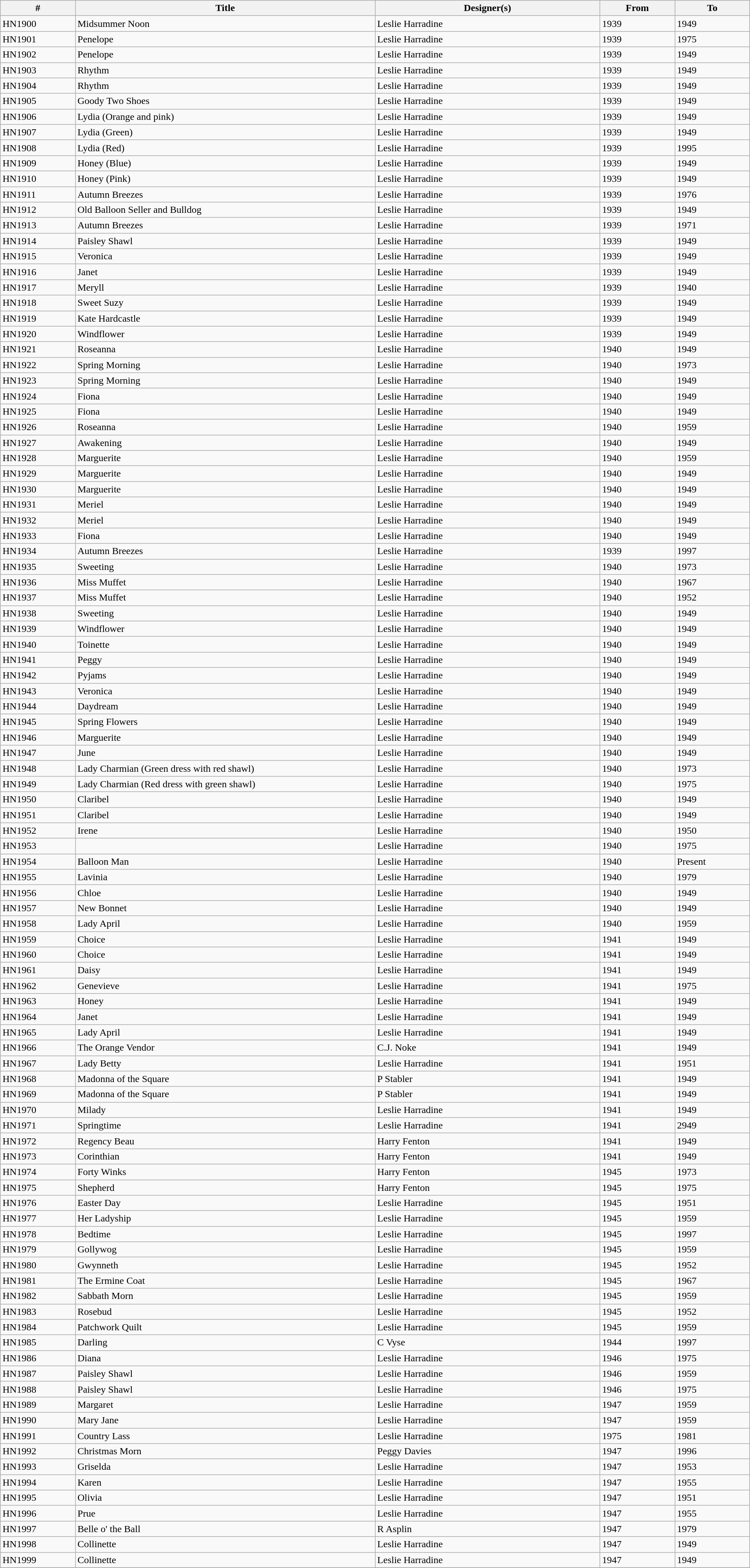<table class="wikitable collapsible" width="97%" border="1" cellpadding="1" cellspacing="0" align="centre">
<tr>
<th width=10%>#</th>
<th width=40%>Title</th>
<th width=30%>Designer(s)</th>
<th width=10%>From</th>
<th width=10%>To</th>
</tr>
<tr>
<td>HN1900</td>
<td>Midsummer Noon</td>
<td>Leslie Harradine</td>
<td>1939</td>
<td>1949</td>
</tr>
<tr>
<td>HN1901</td>
<td>Penelope</td>
<td>Leslie Harradine</td>
<td>1939</td>
<td>1975</td>
</tr>
<tr>
<td>HN1902</td>
<td>Penelope</td>
<td>Leslie Harradine</td>
<td>1939</td>
<td>1949</td>
</tr>
<tr>
<td>HN1903</td>
<td>Rhythm</td>
<td>Leslie Harradine</td>
<td>1939</td>
<td>1949</td>
</tr>
<tr>
<td>HN1904</td>
<td>Rhythm</td>
<td>Leslie Harradine</td>
<td>1939</td>
<td>1949</td>
</tr>
<tr>
<td>HN1905</td>
<td>Goody Two Shoes</td>
<td>Leslie Harradine</td>
<td>1939</td>
<td>1949</td>
</tr>
<tr>
<td>HN1906</td>
<td>Lydia (Orange and pink)</td>
<td>Leslie Harradine</td>
<td>1939</td>
<td>1949</td>
</tr>
<tr>
<td>HN1907</td>
<td>Lydia (Green)</td>
<td>Leslie Harradine</td>
<td>1939</td>
<td>1949</td>
</tr>
<tr>
<td>HN1908</td>
<td>Lydia (Red)</td>
<td>Leslie Harradine</td>
<td>1939</td>
<td>1995</td>
</tr>
<tr>
<td>HN1909</td>
<td>Honey (Blue)</td>
<td>Leslie Harradine</td>
<td>1939</td>
<td>1949</td>
</tr>
<tr>
<td>HN1910</td>
<td>Honey (Pink)</td>
<td>Leslie Harradine</td>
<td>1939</td>
<td>1949</td>
</tr>
<tr>
<td>HN1911</td>
<td>Autumn Breezes</td>
<td>Leslie Harradine</td>
<td>1939</td>
<td>1976</td>
</tr>
<tr>
<td>HN1912</td>
<td>Old Balloon Seller and Bulldog</td>
<td>Leslie Harradine</td>
<td>1939</td>
<td>1949</td>
</tr>
<tr>
<td>HN1913</td>
<td>Autumn Breezes</td>
<td>Leslie Harradine</td>
<td>1939</td>
<td>1971</td>
</tr>
<tr>
<td>HN1914</td>
<td>Paisley Shawl</td>
<td>Leslie Harradine</td>
<td>1939</td>
<td>1949</td>
</tr>
<tr>
<td>HN1915</td>
<td>Veronica</td>
<td>Leslie Harradine</td>
<td>1939</td>
<td>1949</td>
</tr>
<tr>
<td>HN1916</td>
<td>Janet</td>
<td>Leslie Harradine</td>
<td>1939</td>
<td>1949</td>
</tr>
<tr>
<td>HN1917</td>
<td>Meryll</td>
<td>Leslie Harradine</td>
<td>1939</td>
<td>1940</td>
</tr>
<tr>
<td>HN1918</td>
<td>Sweet Suzy</td>
<td>Leslie Harradine</td>
<td>1939</td>
<td>1949</td>
</tr>
<tr>
<td>HN1919</td>
<td>Kate Hardcastle</td>
<td>Leslie Harradine</td>
<td>1939</td>
<td>1949</td>
</tr>
<tr>
<td>HN1920</td>
<td>Windflower</td>
<td>Leslie Harradine</td>
<td>1939</td>
<td>1949</td>
</tr>
<tr>
<td>HN1921</td>
<td>Roseanna</td>
<td>Leslie Harradine</td>
<td>1940</td>
<td>1949</td>
</tr>
<tr>
<td>HN1922</td>
<td>Spring Morning</td>
<td>Leslie Harradine</td>
<td>1940</td>
<td>1973</td>
</tr>
<tr>
<td>HN1923</td>
<td>Spring Morning</td>
<td>Leslie Harradine</td>
<td>1940</td>
<td>1949</td>
</tr>
<tr>
<td>HN1924</td>
<td>Fiona</td>
<td>Leslie Harradine</td>
<td>1940</td>
<td>1949</td>
</tr>
<tr>
<td>HN1925</td>
<td>Fiona</td>
<td>Leslie Harradine</td>
<td>1940</td>
<td>1949</td>
</tr>
<tr>
<td>HN1926</td>
<td>Roseanna</td>
<td>Leslie Harradine</td>
<td>1940</td>
<td>1959</td>
</tr>
<tr>
<td>HN1927</td>
<td>Awakening</td>
<td>Leslie Harradine</td>
<td>1940</td>
<td>1949</td>
</tr>
<tr>
<td>HN1928</td>
<td>Marguerite</td>
<td>Leslie Harradine</td>
<td>1940</td>
<td>1959</td>
</tr>
<tr>
<td>HN1929</td>
<td>Marguerite</td>
<td>Leslie Harradine</td>
<td>1940</td>
<td>1949</td>
</tr>
<tr>
<td>HN1930</td>
<td>Marguerite</td>
<td>Leslie Harradine</td>
<td>1940</td>
<td>1949</td>
</tr>
<tr>
<td>HN1931</td>
<td>Meriel</td>
<td>Leslie Harradine</td>
<td>1940</td>
<td>1949</td>
</tr>
<tr>
<td>HN1932</td>
<td>Meriel</td>
<td>Leslie Harradine</td>
<td>1940</td>
<td>1949</td>
</tr>
<tr>
<td>HN1933</td>
<td>Fiona</td>
<td>Leslie Harradine</td>
<td>1940</td>
<td>1949</td>
</tr>
<tr>
<td>HN1934</td>
<td>Autumn Breezes</td>
<td>Leslie Harradine</td>
<td>1939</td>
<td>1997</td>
</tr>
<tr>
<td>HN1935</td>
<td>Sweeting</td>
<td>Leslie Harradine</td>
<td>1940</td>
<td>1973</td>
</tr>
<tr>
<td>HN1936</td>
<td>Miss Muffet</td>
<td>Leslie Harradine</td>
<td>1940</td>
<td>1967</td>
</tr>
<tr>
<td>HN1937</td>
<td>Miss Muffet</td>
<td>Leslie Harradine</td>
<td>1940</td>
<td>1952</td>
</tr>
<tr>
<td>HN1938</td>
<td>Sweeting</td>
<td>Leslie Harradine</td>
<td>1940</td>
<td>1949</td>
</tr>
<tr>
<td>HN1939</td>
<td>Windflower</td>
<td>Leslie Harradine</td>
<td>1940</td>
<td>1949</td>
</tr>
<tr>
<td>HN1940</td>
<td>Toinette</td>
<td>Leslie Harradine</td>
<td>1940</td>
<td>1949</td>
</tr>
<tr>
<td>HN1941</td>
<td>Peggy</td>
<td>Leslie Harradine</td>
<td>1940</td>
<td>1949</td>
</tr>
<tr>
<td>HN1942</td>
<td>Pyjams</td>
<td>Leslie Harradine</td>
<td>1940</td>
<td>1949</td>
</tr>
<tr>
<td>HN1943</td>
<td>Veronica</td>
<td>Leslie Harradine</td>
<td>1940</td>
<td>1949</td>
</tr>
<tr>
<td>HN1944</td>
<td>Daydream</td>
<td>Leslie Harradine</td>
<td>1940</td>
<td>1949</td>
</tr>
<tr>
<td>HN1945</td>
<td>Spring Flowers</td>
<td>Leslie Harradine</td>
<td>1940</td>
<td>1949</td>
</tr>
<tr>
<td>HN1946</td>
<td>Marguerite</td>
<td>Leslie Harradine</td>
<td>1940</td>
<td>1949</td>
</tr>
<tr>
<td>HN1947</td>
<td>June</td>
<td>Leslie Harradine</td>
<td>1940</td>
<td>1949</td>
</tr>
<tr>
<td>HN1948</td>
<td>Lady Charmian (Green dress with red shawl)</td>
<td>Leslie Harradine</td>
<td>1940</td>
<td>1973</td>
</tr>
<tr>
<td>HN1949</td>
<td>Lady Charmian (Red dress with green shawl)</td>
<td>Leslie Harradine</td>
<td>1940</td>
<td>1975</td>
</tr>
<tr>
<td>HN1950</td>
<td>Claribel</td>
<td>Leslie Harradine</td>
<td>1940</td>
<td>1949</td>
</tr>
<tr>
<td>HN1951</td>
<td>Claribel</td>
<td>Leslie Harradine</td>
<td>1940</td>
<td>1949</td>
</tr>
<tr>
<td>HN1952</td>
<td>Irene</td>
<td>Leslie Harradine</td>
<td>1940</td>
<td>1950</td>
</tr>
<tr>
<td>HN1953</td>
<td></td>
<td>Leslie Harradine</td>
<td>1940</td>
<td>1975</td>
</tr>
<tr>
<td>HN1954</td>
<td>Balloon Man</td>
<td>Leslie Harradine</td>
<td>1940</td>
<td>Present</td>
</tr>
<tr>
<td>HN1955</td>
<td>Lavinia</td>
<td>Leslie Harradine</td>
<td>1940</td>
<td>1979</td>
</tr>
<tr>
<td>HN1956</td>
<td>Chloe</td>
<td>Leslie Harradine</td>
<td>1940</td>
<td>1949</td>
</tr>
<tr>
<td>HN1957</td>
<td>New Bonnet</td>
<td>Leslie Harradine</td>
<td>1940</td>
<td>1949</td>
</tr>
<tr>
<td>HN1958</td>
<td>Lady April</td>
<td>Leslie Harradine</td>
<td>1940</td>
<td>1959</td>
</tr>
<tr>
<td>HN1959</td>
<td>Choice</td>
<td>Leslie Harradine</td>
<td>1941</td>
<td>1949</td>
</tr>
<tr>
<td>HN1960</td>
<td>Choice</td>
<td>Leslie Harradine</td>
<td>1941</td>
<td>1949</td>
</tr>
<tr>
<td>HN1961</td>
<td>Daisy</td>
<td>Leslie Harradine</td>
<td>1941</td>
<td>1949</td>
</tr>
<tr>
<td>HN1962</td>
<td>Genevieve</td>
<td>Leslie Harradine</td>
<td>1941</td>
<td>1975</td>
</tr>
<tr>
<td>HN1963</td>
<td>Honey</td>
<td>Leslie Harradine</td>
<td>1941</td>
<td>1949</td>
</tr>
<tr>
<td>HN1964</td>
<td>Janet</td>
<td>Leslie Harradine</td>
<td>1941</td>
<td>1949</td>
</tr>
<tr>
<td>HN1965</td>
<td>Lady April</td>
<td>Leslie Harradine</td>
<td>1941</td>
<td>1949</td>
</tr>
<tr>
<td>HN1966</td>
<td>The Orange Vendor</td>
<td>C.J. Noke</td>
<td>1941</td>
<td>1949</td>
</tr>
<tr>
<td>HN1967</td>
<td>Lady Betty</td>
<td>Leslie Harradine</td>
<td>1941</td>
<td>1951</td>
</tr>
<tr>
<td>HN1968</td>
<td>Madonna of the Square</td>
<td>P Stabler</td>
<td>1941</td>
<td>1949</td>
</tr>
<tr>
<td>HN1969</td>
<td>Madonna of the Square</td>
<td>P Stabler</td>
<td>1941</td>
<td>1949</td>
</tr>
<tr>
<td>HN1970</td>
<td>Milady</td>
<td>Leslie Harradine</td>
<td>1941</td>
<td>1949</td>
</tr>
<tr>
<td>HN1971</td>
<td>Springtime</td>
<td>Leslie Harradine</td>
<td>1941</td>
<td>2949</td>
</tr>
<tr>
<td>HN1972</td>
<td>Regency Beau</td>
<td>Harry Fenton</td>
<td>1941</td>
<td>1949</td>
</tr>
<tr>
<td>HN1973</td>
<td>Corinthian</td>
<td>Harry Fenton</td>
<td>1941</td>
<td>1949</td>
</tr>
<tr>
<td>HN1974</td>
<td>Forty Winks</td>
<td>Harry Fenton</td>
<td>1945</td>
<td>1973</td>
</tr>
<tr>
<td>HN1975</td>
<td>Shepherd</td>
<td>Harry Fenton</td>
<td>1945</td>
<td>1975</td>
</tr>
<tr>
<td>HN1976</td>
<td>Easter Day</td>
<td>Leslie Harradine</td>
<td>1945</td>
<td>1951</td>
</tr>
<tr>
<td>HN1977</td>
<td>Her Ladyship</td>
<td>Leslie Harradine</td>
<td>1945</td>
<td>1959</td>
</tr>
<tr>
<td>HN1978</td>
<td>Bedtime</td>
<td>Leslie Harradine</td>
<td>1945</td>
<td>1997</td>
</tr>
<tr>
<td>HN1979</td>
<td>Gollywog</td>
<td>Leslie Harradine</td>
<td>1945</td>
<td>1959</td>
</tr>
<tr>
<td>HN1980</td>
<td>Gwynneth</td>
<td>Leslie Harradine</td>
<td>1945</td>
<td>1952</td>
</tr>
<tr>
<td>HN1981</td>
<td>The Ermine Coat</td>
<td>Leslie Harradine</td>
<td>1945</td>
<td>1967</td>
</tr>
<tr>
<td>HN1982</td>
<td>Sabbath Morn</td>
<td>Leslie Harradine</td>
<td>1945</td>
<td>1959</td>
</tr>
<tr>
<td>HN1983</td>
<td>Rosebud</td>
<td>Leslie Harradine</td>
<td>1945</td>
<td>1952</td>
</tr>
<tr>
<td>HN1984</td>
<td>Patchwork Quilt</td>
<td>Leslie Harradine</td>
<td>1945</td>
<td>1959</td>
</tr>
<tr>
<td>HN1985</td>
<td>Darling</td>
<td>C Vyse</td>
<td>1944</td>
<td>1997</td>
</tr>
<tr>
<td>HN1986</td>
<td>Diana</td>
<td>Leslie Harradine</td>
<td>1946</td>
<td>1975</td>
</tr>
<tr>
<td>HN1987</td>
<td>Paisley Shawl</td>
<td>Leslie Harradine</td>
<td>1946</td>
<td>1959</td>
</tr>
<tr>
<td>HN1988</td>
<td>Paisley Shawl</td>
<td>Leslie Harradine</td>
<td>1946</td>
<td>1975</td>
</tr>
<tr>
<td>HN1989</td>
<td>Margaret</td>
<td>Leslie Harradine</td>
<td>1947</td>
<td>1959</td>
</tr>
<tr>
<td>HN1990</td>
<td>Mary Jane</td>
<td>Leslie Harradine</td>
<td>1947</td>
<td>1959</td>
</tr>
<tr>
<td>HN1991</td>
<td>Country Lass</td>
<td>Leslie Harradine</td>
<td>1975</td>
<td>1981</td>
</tr>
<tr>
<td>HN1992</td>
<td>Christmas Morn</td>
<td>Peggy Davies</td>
<td>1947</td>
<td>1996</td>
</tr>
<tr>
<td>HN1993</td>
<td>Griselda</td>
<td>Leslie Harradine</td>
<td>1947</td>
<td>1953</td>
</tr>
<tr>
<td>HN1994</td>
<td>Karen</td>
<td>Leslie Harradine</td>
<td>1947</td>
<td>1955</td>
</tr>
<tr>
<td>HN1995</td>
<td>Olivia</td>
<td>Leslie Harradine</td>
<td>1947</td>
<td>1951</td>
</tr>
<tr>
<td>HN1996</td>
<td>Prue</td>
<td>Leslie Harradine</td>
<td>1947</td>
<td>1955</td>
</tr>
<tr>
<td>HN1997</td>
<td>Belle o' the Ball</td>
<td>R Asplin</td>
<td>1947</td>
<td>1979</td>
</tr>
<tr>
<td>HN1998</td>
<td>Collinette</td>
<td>Leslie Harradine</td>
<td>1947</td>
<td>1949</td>
</tr>
<tr>
<td>HN1999</td>
<td>Collinette</td>
<td>Leslie Harradine</td>
<td>1947</td>
<td>1949</td>
</tr>
<tr>
</tr>
</table>
